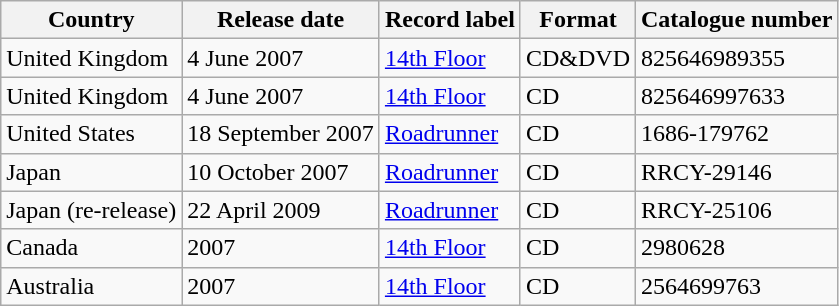<table class="wikitable">
<tr>
<th>Country</th>
<th>Release date</th>
<th>Record label</th>
<th>Format</th>
<th>Catalogue number</th>
</tr>
<tr>
<td>United Kingdom</td>
<td>4 June 2007</td>
<td><a href='#'>14th Floor</a></td>
<td>CD&DVD</td>
<td>825646989355</td>
</tr>
<tr>
<td>United Kingdom</td>
<td>4 June 2007</td>
<td><a href='#'>14th Floor</a></td>
<td>CD</td>
<td>825646997633</td>
</tr>
<tr>
<td>United States</td>
<td>18 September 2007</td>
<td><a href='#'>Roadrunner</a></td>
<td>CD</td>
<td>1686-179762</td>
</tr>
<tr>
<td>Japan</td>
<td>10 October 2007</td>
<td><a href='#'>Roadrunner</a></td>
<td>CD</td>
<td>RRCY-29146</td>
</tr>
<tr>
<td>Japan (re-release)</td>
<td>22 April 2009</td>
<td><a href='#'>Roadrunner</a></td>
<td>CD</td>
<td>RRCY-25106</td>
</tr>
<tr>
<td>Canada</td>
<td>2007</td>
<td><a href='#'>14th Floor</a></td>
<td>CD</td>
<td>2980628</td>
</tr>
<tr>
<td>Australia</td>
<td>2007</td>
<td><a href='#'>14th Floor</a></td>
<td>CD</td>
<td>2564699763</td>
</tr>
</table>
